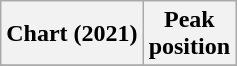<table class="wikitable sortable plainrowheaders">
<tr>
<th>Chart (2021)</th>
<th>Peak<br>position</th>
</tr>
<tr>
</tr>
</table>
